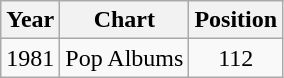<table class="wikitable">
<tr>
<th>Year</th>
<th>Chart</th>
<th>Position</th>
</tr>
<tr>
<td>1981</td>
<td>Pop Albums</td>
<td align="center">112</td>
</tr>
</table>
